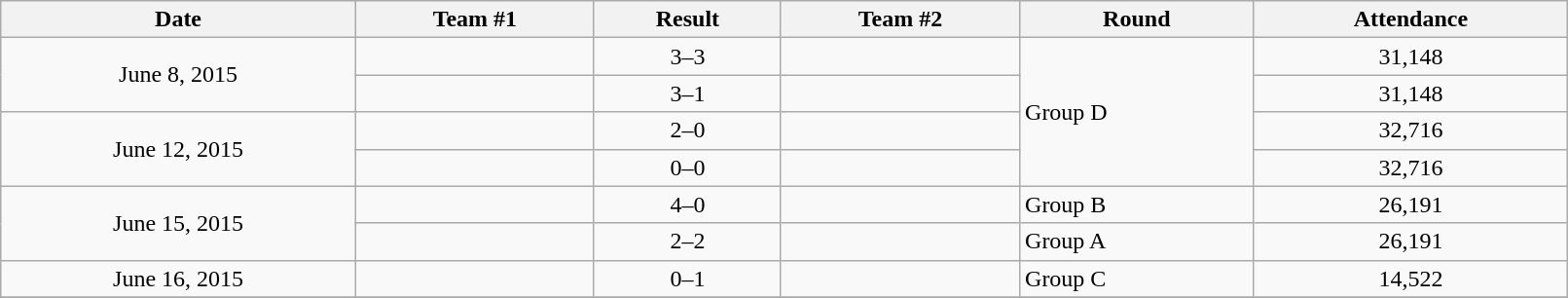<table class="wikitable" style="text-align:left; width:85%;">
<tr>
<th>Date</th>
<th>Team #1</th>
<th>Result</th>
<th>Team #2</th>
<th>Round</th>
<th>Attendance</th>
</tr>
<tr>
<td rowspan="2" style="text-align:center;">June 8, 2015</td>
<td></td>
<td style="text-align:center;">3–3</td>
<td></td>
<td rowspan="4">Group D</td>
<td style="text-align:center;">31,148</td>
</tr>
<tr>
<td></td>
<td style="text-align:center;">3–1</td>
<td></td>
<td style="text-align:center;">31,148</td>
</tr>
<tr>
<td rowspan="2" style="text-align:center;">June 12, 2015</td>
<td></td>
<td style="text-align:center;">2–0</td>
<td></td>
<td style="text-align:center;">32,716</td>
</tr>
<tr>
<td></td>
<td style="text-align:center;">0–0</td>
<td></td>
<td style="text-align:center;">32,716</td>
</tr>
<tr>
<td rowspan="2" style="text-align:center;">June 15, 2015</td>
<td></td>
<td style="text-align:center;">4–0</td>
<td></td>
<td>Group B</td>
<td style="text-align:center;">26,191</td>
</tr>
<tr>
<td></td>
<td style="text-align:center;">2–2</td>
<td></td>
<td>Group A</td>
<td style="text-align:center;">26,191</td>
</tr>
<tr>
<td style="text-align:center;">June 16, 2015</td>
<td></td>
<td style="text-align:center;">0–1</td>
<td></td>
<td>Group C</td>
<td style="text-align:center;">14,522</td>
</tr>
<tr>
</tr>
</table>
